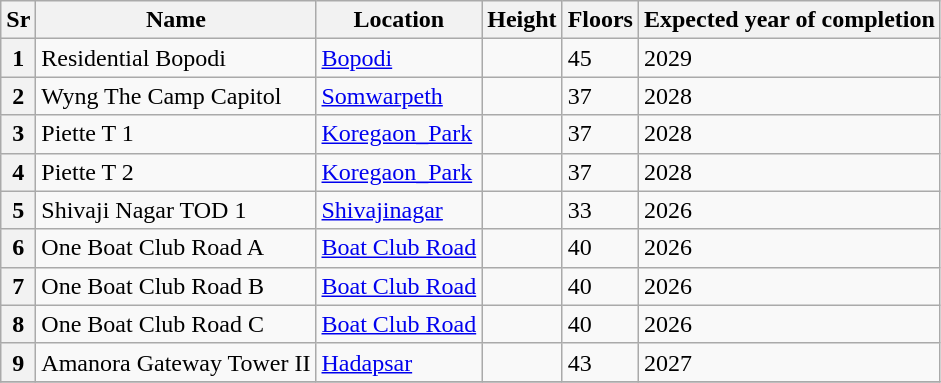<table class="wikitable sortable">
<tr>
<th>Sr</th>
<th>Name</th>
<th>Location</th>
<th>Height</th>
<th>Floors</th>
<th>Expected year of completion</th>
</tr>
<tr>
<th>1</th>
<td>Residential Bopodi</td>
<td><a href='#'>Bopodi</a></td>
<td></td>
<td>45</td>
<td>2029</td>
</tr>
<tr>
<th>2</th>
<td>Wyng The Camp Capitol</td>
<td><a href='#'>Somwarpeth</a></td>
<td></td>
<td>37</td>
<td>2028</td>
</tr>
<tr>
<th>3</th>
<td>Piette T 1</td>
<td><a href='#'>Koregaon_Park</a></td>
<td></td>
<td>37</td>
<td>2028</td>
</tr>
<tr>
<th>4</th>
<td>Piette T 2</td>
<td><a href='#'>Koregaon_Park</a></td>
<td></td>
<td>37</td>
<td>2028</td>
</tr>
<tr>
<th>5</th>
<td>Shivaji Nagar TOD 1</td>
<td><a href='#'>Shivajinagar</a></td>
<td></td>
<td>33</td>
<td>2026</td>
</tr>
<tr>
<th>6</th>
<td>One Boat Club Road A</td>
<td><a href='#'>Boat Club Road</a></td>
<td></td>
<td>40</td>
<td>2026</td>
</tr>
<tr>
<th>7</th>
<td>One Boat Club Road B</td>
<td><a href='#'>Boat Club Road</a></td>
<td></td>
<td>40</td>
<td>2026</td>
</tr>
<tr>
<th>8</th>
<td>One Boat Club Road C</td>
<td><a href='#'>Boat Club Road</a></td>
<td></td>
<td>40</td>
<td>2026</td>
</tr>
<tr>
<th>9</th>
<td>Amanora Gateway Tower II</td>
<td><a href='#'>Hadapsar</a></td>
<td></td>
<td>43</td>
<td>2027</td>
</tr>
<tr>
</tr>
</table>
